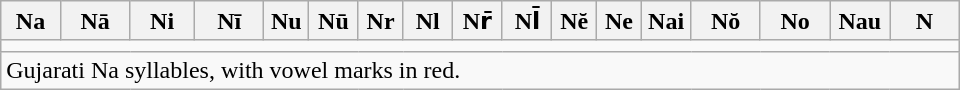<table class=wikitable style="width: 40em;">
<tr>
<th style="width:6%;">Na</th>
<th style="width:7%;">Nā</th>
<th style="width:6.5%;">Ni</th>
<th style="width:7%;">Nī</th>
<th style="width:4.5%;">Nu</th>
<th style="width:5%;">Nū</th>
<th style="width:4.5%;">Nr</th>
<th style="width:5%;">Nl</th>
<th style="width:5%;">Nr̄</th>
<th style="width:5%;">Nl̄</th>
<th style="width:4.5%;">Nĕ</th>
<th style="width:4.5%;">Ne</th>
<th style="width:5%;">Nai</th>
<th style="width:7%;">Nŏ</th>
<th style="width:7%;">No</th>
<th style="width:6%;">Nau</th>
<th style="width:7%;">N</th>
</tr>
<tr align="center">
<td colspan=17></td>
</tr>
<tr>
<td colspan=17>Gujarati Na syllables, with vowel marks in red.</td>
</tr>
</table>
